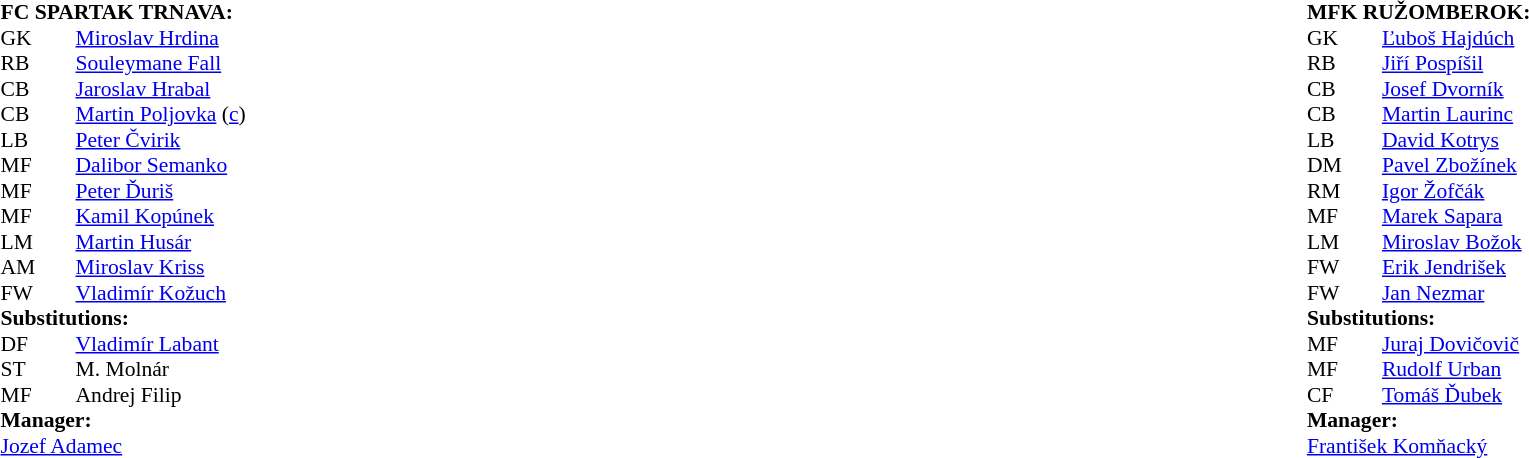<table width="100%">
<tr>
<td valign="top" width="50%"><br><table style="font-size: 90%" cellspacing="0" cellpadding="0">
<tr>
<td colspan=4><strong>FC SPARTAK TRNAVA:</strong></td>
</tr>
<tr>
<th width="25"></th>
<th width="25"></th>
</tr>
<tr>
<td>GK</td>
<td><strong> </strong></td>
<td> <a href='#'>Miroslav Hrdina</a></td>
</tr>
<tr>
<td>RB</td>
<td><strong> </strong></td>
<td> <a href='#'>Souleymane Fall</a></td>
<td></td>
<td></td>
</tr>
<tr>
<td>CB</td>
<td><strong> </strong></td>
<td> <a href='#'>Jaroslav Hrabal</a></td>
</tr>
<tr>
<td>CB</td>
<td><strong> </strong></td>
<td> <a href='#'>Martin Poljovka</a> (<a href='#'>c</a>)</td>
</tr>
<tr>
<td>LB</td>
<td><strong> </strong></td>
<td> <a href='#'>Peter Čvirik</a></td>
</tr>
<tr>
<td>MF</td>
<td><strong> </strong></td>
<td> <a href='#'>Dalibor Semanko</a></td>
<td></td>
<td></td>
</tr>
<tr>
<td>MF</td>
<td><strong> </strong></td>
<td> <a href='#'>Peter Ďuriš</a></td>
<td></td>
<td></td>
</tr>
<tr>
<td>MF</td>
<td><strong> </strong></td>
<td> <a href='#'>Kamil Kopúnek</a></td>
</tr>
<tr>
<td>LM</td>
<td><strong> </strong></td>
<td> <a href='#'>Martin Husár</a></td>
<td></td>
<td></td>
</tr>
<tr>
<td>AM</td>
<td><strong> </strong></td>
<td> <a href='#'>Miroslav Kriss</a></td>
<td></td>
<td></td>
</tr>
<tr>
<td>FW</td>
<td><strong> </strong></td>
<td> <a href='#'>Vladimír Kožuch</a></td>
</tr>
<tr>
<td colspan=3><strong>Substitutions:</strong></td>
</tr>
<tr>
<td>DF</td>
<td><strong> </strong></td>
<td> <a href='#'>Vladimír Labant</a></td>
<td></td>
<td></td>
</tr>
<tr>
<td>ST</td>
<td><strong> </strong></td>
<td> M. Molnár</td>
<td></td>
<td></td>
</tr>
<tr>
<td>MF</td>
<td><strong> </strong></td>
<td> Andrej Filip</td>
<td></td>
<td></td>
</tr>
<tr>
<td colspan=3><strong>Manager:</strong></td>
</tr>
<tr>
<td colspan=3><a href='#'>Jozef Adamec</a></td>
</tr>
</table>
</td>
<td valign="top"></td>
<td valign="top" width="50%"><br><table style="font-size: 90%" cellspacing="0" cellpadding="0" align="center">
<tr>
<td colspan=4><strong>MFK RUŽOMBEROK:</strong></td>
</tr>
<tr>
<th width=25></th>
<th width=25></th>
</tr>
<tr>
<td>GK</td>
<td><strong> </strong></td>
<td> <a href='#'>Ľuboš Hajdúch</a></td>
</tr>
<tr>
<td>RB</td>
<td><strong> </strong></td>
<td> <a href='#'>Jiří Pospíšil</a></td>
<td></td>
<td></td>
</tr>
<tr>
<td>CB</td>
<td><strong> </strong></td>
<td> <a href='#'>Josef Dvorník</a></td>
</tr>
<tr>
<td>CB</td>
<td><strong> </strong></td>
<td> <a href='#'>Martin Laurinc</a></td>
<td></td>
<td></td>
</tr>
<tr>
<td>LB</td>
<td><strong> </strong></td>
<td> <a href='#'>David Kotrys</a></td>
</tr>
<tr>
<td>DM</td>
<td><strong> </strong></td>
<td> <a href='#'>Pavel Zbožínek</a></td>
<td></td>
<td></td>
</tr>
<tr>
<td>RM</td>
<td><strong> </strong></td>
<td> <a href='#'>Igor Žofčák</a></td>
</tr>
<tr>
<td>MF</td>
<td><strong> </strong></td>
<td> <a href='#'>Marek Sapara</a></td>
</tr>
<tr>
<td>LM</td>
<td><strong> </strong></td>
<td> <a href='#'>Miroslav Božok</a></td>
<td></td>
<td></td>
</tr>
<tr>
<td>FW</td>
<td><strong> </strong></td>
<td> <a href='#'>Erik Jendrišek</a></td>
<td></td>
<td></td>
</tr>
<tr>
<td>FW</td>
<td><strong> </strong></td>
<td> <a href='#'>Jan Nezmar</a></td>
</tr>
<tr>
<td colspan=3><strong>Substitutions:</strong></td>
</tr>
<tr>
<td>MF</td>
<td><strong> </strong></td>
<td> <a href='#'>Juraj Dovičovič</a></td>
<td></td>
<td></td>
</tr>
<tr>
<td>MF</td>
<td><strong> </strong></td>
<td> <a href='#'>Rudolf Urban</a></td>
<td></td>
<td></td>
</tr>
<tr>
<td>CF</td>
<td><strong> </strong></td>
<td> <a href='#'>Tomáš Ďubek</a></td>
<td></td>
<td></td>
</tr>
<tr>
<td colspan=3><strong>Manager:</strong></td>
</tr>
<tr>
<td colspan=3><a href='#'>František Komňacký</a></td>
</tr>
</table>
</td>
</tr>
</table>
